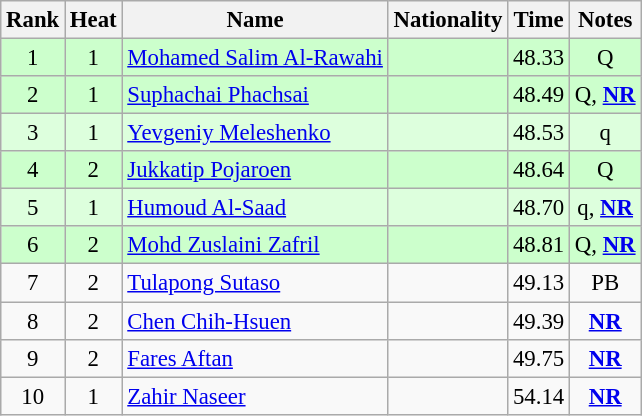<table class="wikitable sortable" style="text-align:center;font-size:95%">
<tr>
<th>Rank</th>
<th>Heat</th>
<th>Name</th>
<th>Nationality</th>
<th>Time</th>
<th>Notes</th>
</tr>
<tr bgcolor=ccffcc>
<td>1</td>
<td>1</td>
<td align=left><a href='#'>Mohamed Salim Al-Rawahi</a></td>
<td align=left></td>
<td>48.33</td>
<td>Q</td>
</tr>
<tr bgcolor=ccffcc>
<td>2</td>
<td>1</td>
<td align=left><a href='#'>Suphachai Phachsai</a></td>
<td align=left></td>
<td>48.49</td>
<td>Q, <strong><a href='#'>NR</a></strong></td>
</tr>
<tr bgcolor=ddffdd>
<td>3</td>
<td>1</td>
<td align=left><a href='#'>Yevgeniy Meleshenko</a></td>
<td align=left></td>
<td>48.53</td>
<td>q</td>
</tr>
<tr bgcolor=ccffcc>
<td>4</td>
<td>2</td>
<td align=left><a href='#'>Jukkatip Pojaroen</a></td>
<td align=left></td>
<td>48.64</td>
<td>Q</td>
</tr>
<tr bgcolor=ddffdd>
<td>5</td>
<td>1</td>
<td align=left><a href='#'>Humoud Al-Saad</a></td>
<td align=left></td>
<td>48.70</td>
<td>q, <strong><a href='#'>NR</a></strong></td>
</tr>
<tr bgcolor=ccffcc>
<td>6</td>
<td>2</td>
<td align=left><a href='#'>Mohd Zuslaini Zafril</a></td>
<td align=left></td>
<td>48.81</td>
<td>Q, <strong><a href='#'>NR</a></strong></td>
</tr>
<tr>
<td>7</td>
<td>2</td>
<td align=left><a href='#'>Tulapong Sutaso</a></td>
<td align=left></td>
<td>49.13</td>
<td>PB</td>
</tr>
<tr>
<td>8</td>
<td>2</td>
<td align=left><a href='#'>Chen Chih-Hsuen</a></td>
<td align=left></td>
<td>49.39</td>
<td><strong><a href='#'>NR</a></strong></td>
</tr>
<tr>
<td>9</td>
<td>2</td>
<td align=left><a href='#'>Fares Aftan</a></td>
<td align=left></td>
<td>49.75</td>
<td><strong><a href='#'>NR</a></strong></td>
</tr>
<tr>
<td>10</td>
<td>1</td>
<td align=left><a href='#'>Zahir Naseer</a></td>
<td align=left></td>
<td>54.14</td>
<td><strong><a href='#'>NR</a></strong></td>
</tr>
</table>
